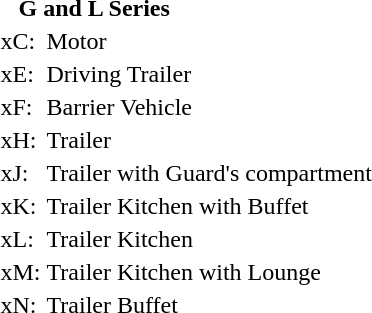<table>
<tr>
<th colspan=2 align=left>   <strong>G and L Series</strong></th>
</tr>
<tr>
<td>xC:</td>
<td>Motor</td>
</tr>
<tr>
<td>xE:</td>
<td>Driving Trailer</td>
</tr>
<tr>
<td>xF:</td>
<td>Barrier Vehicle</td>
</tr>
<tr>
<td>xH:</td>
<td>Trailer</td>
</tr>
<tr>
<td>xJ:</td>
<td>Trailer with Guard's compartment</td>
</tr>
<tr>
<td>xK:</td>
<td>Trailer Kitchen with Buffet</td>
</tr>
<tr>
<td>xL:</td>
<td>Trailer Kitchen</td>
</tr>
<tr>
<td>xM:</td>
<td>Trailer Kitchen with Lounge</td>
</tr>
<tr>
<td>xN:</td>
<td>Trailer Buffet</td>
</tr>
</table>
